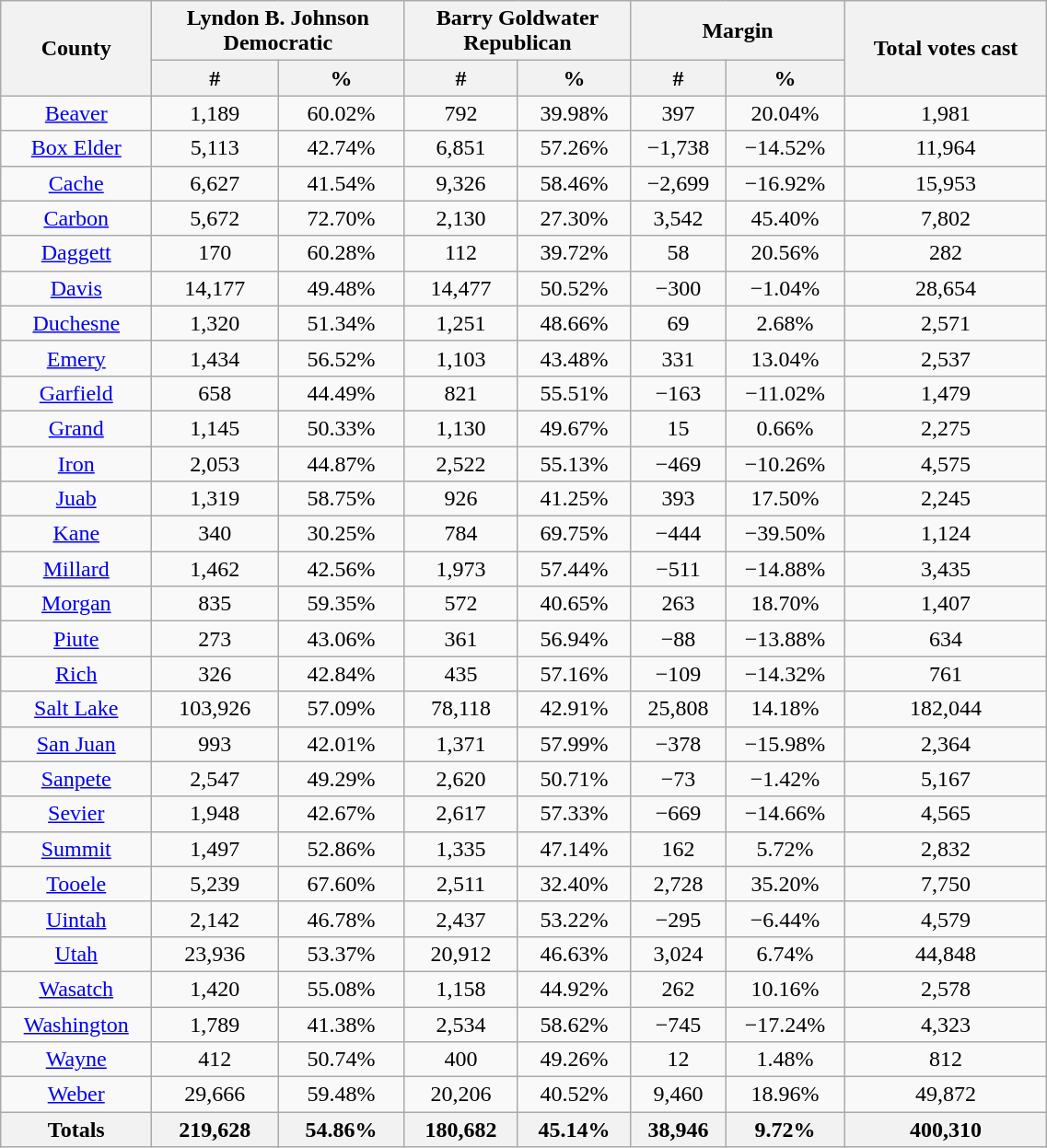<table width="60%" class="wikitable sortable" style="text-align:center">
<tr>
<th style="text-align:center;" rowspan="2">County</th>
<th style="text-align:center;" colspan="2">Lyndon B. Johnson<br>Democratic</th>
<th style="text-align:center;" colspan="2">Barry Goldwater<br>Republican</th>
<th style="text-align:center;" colspan="2">Margin</th>
<th style="text-align:center;" rowspan="2">Total votes cast</th>
</tr>
<tr>
<th style="text-align:center;" data-sort-type="number">#</th>
<th style="text-align:center;" data-sort-type="number">%</th>
<th style="text-align:center;" data-sort-type="number">#</th>
<th style="text-align:center;" data-sort-type="number">%</th>
<th style="text-align:center;" data-sort-type="number">#</th>
<th style="text-align:center;" data-sort-type="number">%</th>
</tr>
<tr style="text-align:center;">
<td><a href='#'>Beaver</a></td>
<td>1,189</td>
<td>60.02%</td>
<td>792</td>
<td>39.98%</td>
<td>397</td>
<td>20.04%</td>
<td>1,981</td>
</tr>
<tr style="text-align:center;">
<td><a href='#'>Box Elder</a></td>
<td>5,113</td>
<td>42.74%</td>
<td>6,851</td>
<td>57.26%</td>
<td>−1,738</td>
<td>−14.52%</td>
<td>11,964</td>
</tr>
<tr style="text-align:center;">
<td><a href='#'>Cache</a></td>
<td>6,627</td>
<td>41.54%</td>
<td>9,326</td>
<td>58.46%</td>
<td>−2,699</td>
<td>−16.92%</td>
<td>15,953</td>
</tr>
<tr style="text-align:center;">
<td><a href='#'>Carbon</a></td>
<td>5,672</td>
<td>72.70%</td>
<td>2,130</td>
<td>27.30%</td>
<td>3,542</td>
<td>45.40%</td>
<td>7,802</td>
</tr>
<tr style="text-align:center;">
<td><a href='#'>Daggett</a></td>
<td>170</td>
<td>60.28%</td>
<td>112</td>
<td>39.72%</td>
<td>58</td>
<td>20.56%</td>
<td>282</td>
</tr>
<tr style="text-align:center;">
<td><a href='#'>Davis</a></td>
<td>14,177</td>
<td>49.48%</td>
<td>14,477</td>
<td>50.52%</td>
<td>−300</td>
<td>−1.04%</td>
<td>28,654</td>
</tr>
<tr style="text-align:center;">
<td><a href='#'>Duchesne</a></td>
<td>1,320</td>
<td>51.34%</td>
<td>1,251</td>
<td>48.66%</td>
<td>69</td>
<td>2.68%</td>
<td>2,571</td>
</tr>
<tr style="text-align:center;">
<td><a href='#'>Emery</a></td>
<td>1,434</td>
<td>56.52%</td>
<td>1,103</td>
<td>43.48%</td>
<td>331</td>
<td>13.04%</td>
<td>2,537</td>
</tr>
<tr style="text-align:center;">
<td><a href='#'>Garfield</a></td>
<td>658</td>
<td>44.49%</td>
<td>821</td>
<td>55.51%</td>
<td>−163</td>
<td>−11.02%</td>
<td>1,479</td>
</tr>
<tr style="text-align:center;">
<td><a href='#'>Grand</a></td>
<td>1,145</td>
<td>50.33%</td>
<td>1,130</td>
<td>49.67%</td>
<td>15</td>
<td>0.66%</td>
<td>2,275</td>
</tr>
<tr style="text-align:center;">
<td><a href='#'>Iron</a></td>
<td>2,053</td>
<td>44.87%</td>
<td>2,522</td>
<td>55.13%</td>
<td>−469</td>
<td>−10.26%</td>
<td>4,575</td>
</tr>
<tr style="text-align:center;">
<td><a href='#'>Juab</a></td>
<td>1,319</td>
<td>58.75%</td>
<td>926</td>
<td>41.25%</td>
<td>393</td>
<td>17.50%</td>
<td>2,245</td>
</tr>
<tr style="text-align:center;">
<td><a href='#'>Kane</a></td>
<td>340</td>
<td>30.25%</td>
<td>784</td>
<td>69.75%</td>
<td>−444</td>
<td>−39.50%</td>
<td>1,124</td>
</tr>
<tr style="text-align:center;">
<td><a href='#'>Millard</a></td>
<td>1,462</td>
<td>42.56%</td>
<td>1,973</td>
<td>57.44%</td>
<td>−511</td>
<td>−14.88%</td>
<td>3,435</td>
</tr>
<tr style="text-align:center;">
<td><a href='#'>Morgan</a></td>
<td>835</td>
<td>59.35%</td>
<td>572</td>
<td>40.65%</td>
<td>263</td>
<td>18.70%</td>
<td>1,407</td>
</tr>
<tr style="text-align:center;">
<td><a href='#'>Piute</a></td>
<td>273</td>
<td>43.06%</td>
<td>361</td>
<td>56.94%</td>
<td>−88</td>
<td>−13.88%</td>
<td>634</td>
</tr>
<tr style="text-align:center;">
<td><a href='#'>Rich</a></td>
<td>326</td>
<td>42.84%</td>
<td>435</td>
<td>57.16%</td>
<td>−109</td>
<td>−14.32%</td>
<td>761</td>
</tr>
<tr style="text-align:center;">
<td><a href='#'>Salt Lake</a></td>
<td>103,926</td>
<td>57.09%</td>
<td>78,118</td>
<td>42.91%</td>
<td>25,808</td>
<td>14.18%</td>
<td>182,044</td>
</tr>
<tr style="text-align:center;">
<td><a href='#'>San Juan</a></td>
<td>993</td>
<td>42.01%</td>
<td>1,371</td>
<td>57.99%</td>
<td>−378</td>
<td>−15.98%</td>
<td>2,364</td>
</tr>
<tr style="text-align:center;">
<td><a href='#'>Sanpete</a></td>
<td>2,547</td>
<td>49.29%</td>
<td>2,620</td>
<td>50.71%</td>
<td>−73</td>
<td>−1.42%</td>
<td>5,167</td>
</tr>
<tr style="text-align:center;">
<td><a href='#'>Sevier</a></td>
<td>1,948</td>
<td>42.67%</td>
<td>2,617</td>
<td>57.33%</td>
<td>−669</td>
<td>−14.66%</td>
<td>4,565</td>
</tr>
<tr style="text-align:center;">
<td><a href='#'>Summit</a></td>
<td>1,497</td>
<td>52.86%</td>
<td>1,335</td>
<td>47.14%</td>
<td>162</td>
<td>5.72%</td>
<td>2,832</td>
</tr>
<tr style="text-align:center;">
<td><a href='#'>Tooele</a></td>
<td>5,239</td>
<td>67.60%</td>
<td>2,511</td>
<td>32.40%</td>
<td>2,728</td>
<td>35.20%</td>
<td>7,750</td>
</tr>
<tr style="text-align:center;">
<td><a href='#'>Uintah</a></td>
<td>2,142</td>
<td>46.78%</td>
<td>2,437</td>
<td>53.22%</td>
<td>−295</td>
<td>−6.44%</td>
<td>4,579</td>
</tr>
<tr style="text-align:center;">
<td><a href='#'>Utah</a></td>
<td>23,936</td>
<td>53.37%</td>
<td>20,912</td>
<td>46.63%</td>
<td>3,024</td>
<td>6.74%</td>
<td>44,848</td>
</tr>
<tr style="text-align:center;">
<td><a href='#'>Wasatch</a></td>
<td>1,420</td>
<td>55.08%</td>
<td>1,158</td>
<td>44.92%</td>
<td>262</td>
<td>10.16%</td>
<td>2,578</td>
</tr>
<tr style="text-align:center;">
<td><a href='#'>Washington</a></td>
<td>1,789</td>
<td>41.38%</td>
<td>2,534</td>
<td>58.62%</td>
<td>−745</td>
<td>−17.24%</td>
<td>4,323</td>
</tr>
<tr style="text-align:center;">
<td><a href='#'>Wayne</a></td>
<td>412</td>
<td>50.74%</td>
<td>400</td>
<td>49.26%</td>
<td>12</td>
<td>1.48%</td>
<td>812</td>
</tr>
<tr style="text-align:center;">
<td><a href='#'>Weber</a></td>
<td>29,666</td>
<td>59.48%</td>
<td>20,206</td>
<td>40.52%</td>
<td>9,460</td>
<td>18.96%</td>
<td>49,872</td>
</tr>
<tr style="text-align:center;">
<th>Totals</th>
<th>219,628</th>
<th>54.86%</th>
<th>180,682</th>
<th>45.14%</th>
<th>38,946</th>
<th>9.72%</th>
<th>400,310</th>
</tr>
</table>
